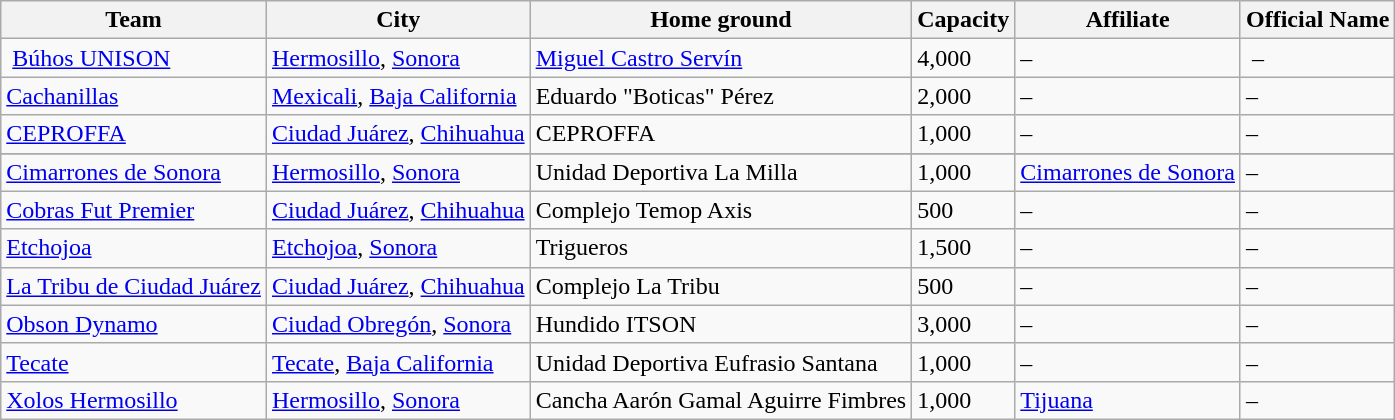<table class="wikitable sortable">
<tr>
<th>Team</th>
<th>City</th>
<th>Home ground</th>
<th>Capacity</th>
<th>Affiliate</th>
<th>Official Name</th>
</tr>
<tr>
<td> <a href='#'>Búhos UNISON</a> </td>
<td><a href='#'>Hermosillo</a>, <a href='#'>Sonora</a></td>
<td><a href='#'>Miguel Castro Servín</a></td>
<td>4,000</td>
<td>– </td>
<td> –</td>
</tr>
<tr>
<td><a href='#'>Cachanillas</a></td>
<td><a href='#'>Mexicali</a>, <a href='#'>Baja California</a></td>
<td>Eduardo "Boticas" Pérez</td>
<td>2,000</td>
<td>–</td>
<td>–</td>
</tr>
<tr>
<td><a href='#'>CEPROFFA</a></td>
<td><a href='#'>Ciudad Juárez</a>, <a href='#'>Chihuahua</a></td>
<td>CEPROFFA</td>
<td>1,000</td>
<td>–</td>
<td>–</td>
</tr>
<tr>
</tr>
<tr>
<td><a href='#'>Cimarrones de Sonora</a></td>
<td><a href='#'>Hermosillo</a>, <a href='#'>Sonora</a></td>
<td>Unidad Deportiva La Milla</td>
<td>1,000</td>
<td><a href='#'>Cimarrones de Sonora</a></td>
<td>–</td>
</tr>
<tr>
<td><a href='#'>Cobras Fut Premier</a></td>
<td><a href='#'>Ciudad Juárez</a>, <a href='#'>Chihuahua</a></td>
<td>Complejo Temop Axis</td>
<td>500</td>
<td>–</td>
<td>–</td>
</tr>
<tr>
<td><a href='#'>Etchojoa</a></td>
<td><a href='#'>Etchojoa</a>, <a href='#'>Sonora</a></td>
<td>Trigueros</td>
<td>1,500</td>
<td>–</td>
<td>–</td>
</tr>
<tr>
<td><a href='#'>La Tribu de Ciudad Juárez</a></td>
<td><a href='#'>Ciudad Juárez</a>, <a href='#'>Chihuahua</a></td>
<td>Complejo La Tribu</td>
<td>500</td>
<td>–</td>
<td>–</td>
</tr>
<tr>
<td><a href='#'>Obson Dynamo</a></td>
<td><a href='#'>Ciudad Obregón</a>, <a href='#'>Sonora</a></td>
<td>Hundido ITSON</td>
<td>3,000</td>
<td>–</td>
<td>–</td>
</tr>
<tr>
<td><a href='#'>Tecate</a></td>
<td><a href='#'>Tecate</a>, <a href='#'>Baja California</a></td>
<td>Unidad Deportiva Eufrasio Santana</td>
<td>1,000</td>
<td>–</td>
<td>–</td>
</tr>
<tr>
<td><a href='#'>Xolos Hermosillo</a></td>
<td><a href='#'>Hermosillo</a>, <a href='#'>Sonora</a></td>
<td>Cancha Aarón Gamal Aguirre Fimbres</td>
<td>1,000</td>
<td><a href='#'>Tijuana</a></td>
<td>–</td>
</tr>
</table>
